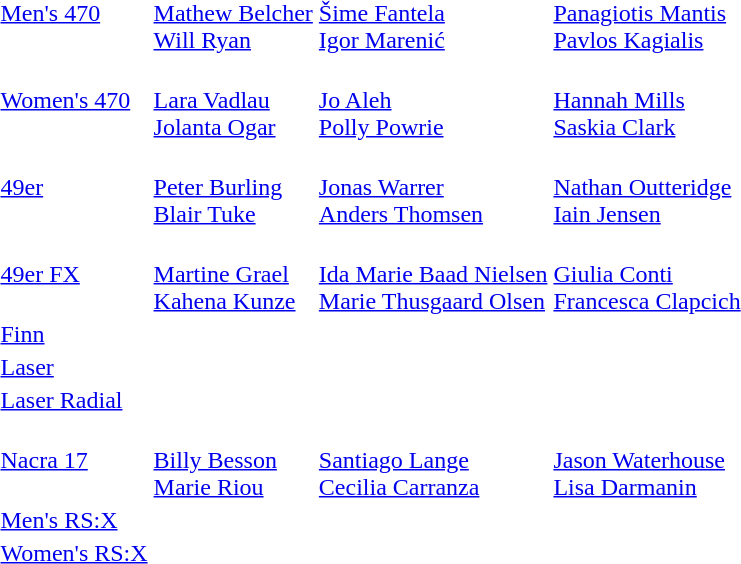<table>
<tr>
<td><a href='#'>Men's 470</a><br> </td>
<td><br><a href='#'>Mathew Belcher</a><br><a href='#'>Will Ryan</a></td>
<td><br><a href='#'>Šime Fantela</a><br><a href='#'>Igor Marenić</a></td>
<td><br><a href='#'>Panagiotis Mantis</a><br><a href='#'>Pavlos Kagialis</a></td>
</tr>
<tr>
<td><a href='#'>Women's 470</a><br> </td>
<td><br><a href='#'>Lara Vadlau</a><br><a href='#'>Jolanta Ogar</a></td>
<td><br><a href='#'>Jo Aleh</a><br><a href='#'>Polly Powrie</a></td>
<td><br><a href='#'>Hannah Mills</a><br><a href='#'>Saskia Clark</a></td>
</tr>
<tr>
<td><a href='#'>49er</a><br> </td>
<td><br><a href='#'>Peter Burling</a><br><a href='#'>Blair Tuke</a></td>
<td><br><a href='#'>Jonas Warrer</a><br><a href='#'>Anders Thomsen</a></td>
<td><br><a href='#'>Nathan Outteridge</a><br><a href='#'>Iain Jensen</a></td>
</tr>
<tr>
<td><a href='#'>49er FX</a><br> </td>
<td><br><a href='#'>Martine Grael</a><br><a href='#'>Kahena Kunze</a></td>
<td><br><a href='#'>Ida Marie Baad Nielsen</a><br><a href='#'>Marie Thusgaard Olsen</a></td>
<td><br><a href='#'>Giulia Conti</a><br><a href='#'>Francesca Clapcich</a></td>
</tr>
<tr>
<td><a href='#'>Finn</a><br> </td>
<td></td>
<td></td>
<td></td>
</tr>
<tr>
<td><a href='#'>Laser</a><br> </td>
<td></td>
<td></td>
<td></td>
</tr>
<tr>
<td><a href='#'>Laser Radial</a><br> </td>
<td></td>
<td></td>
<td></td>
</tr>
<tr>
<td><a href='#'>Nacra 17</a><br> </td>
<td><br><a href='#'>Billy Besson</a><br><a href='#'>Marie Riou</a></td>
<td><br><a href='#'>Santiago Lange</a><br><a href='#'>Cecilia Carranza</a></td>
<td><br><a href='#'>Jason Waterhouse</a><br><a href='#'>Lisa Darmanin</a></td>
</tr>
<tr>
<td><a href='#'>Men's RS:X</a><br> </td>
<td></td>
<td></td>
<td></td>
</tr>
<tr>
<td><a href='#'>Women's RS:X</a><br> </td>
<td></td>
<td></td>
<td></td>
</tr>
</table>
